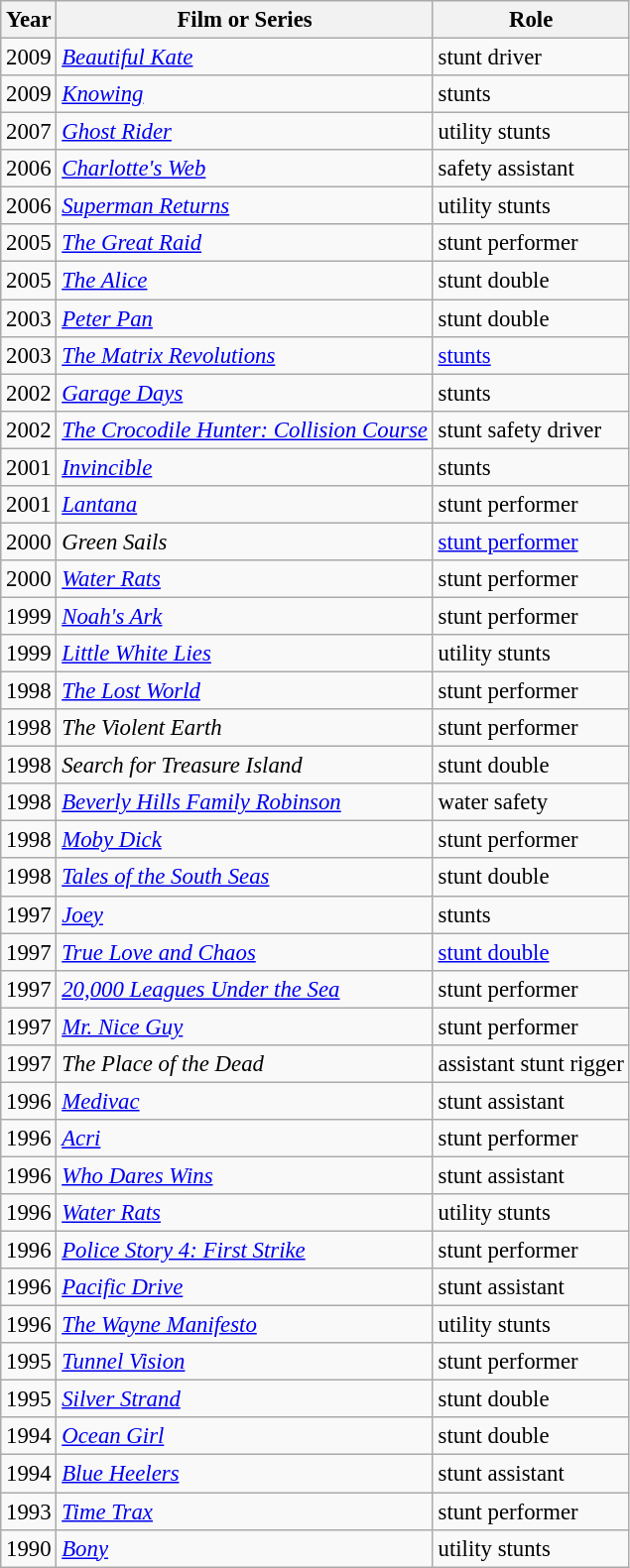<table class="wikitable" style="font-size: 95%;">
<tr>
<th>Year</th>
<th>Film or Series</th>
<th>Role</th>
</tr>
<tr>
<td>2009</td>
<td><em><a href='#'>Beautiful Kate</a></em></td>
<td>stunt driver</td>
</tr>
<tr>
<td>2009</td>
<td><em><a href='#'>Knowing</a></em></td>
<td>stunts</td>
</tr>
<tr>
<td>2007</td>
<td><em><a href='#'>Ghost Rider</a></em></td>
<td>utility stunts</td>
</tr>
<tr>
<td>2006</td>
<td><em><a href='#'>Charlotte's Web</a></em></td>
<td>safety assistant</td>
</tr>
<tr>
<td>2006</td>
<td><em><a href='#'>Superman Returns</a></em></td>
<td>utility stunts</td>
</tr>
<tr>
<td>2005</td>
<td><em><a href='#'>The Great Raid</a></em></td>
<td>stunt performer</td>
</tr>
<tr>
<td>2005</td>
<td><em><a href='#'>The Alice</a></em></td>
<td>stunt double</td>
</tr>
<tr>
<td>2003</td>
<td><em><a href='#'>Peter Pan</a></em></td>
<td>stunt double</td>
</tr>
<tr>
<td>2003</td>
<td><em><a href='#'>The Matrix Revolutions</a></em></td>
<td><a href='#'>stunts</a></td>
</tr>
<tr>
<td>2002</td>
<td><em><a href='#'>Garage Days</a></em></td>
<td>stunts</td>
</tr>
<tr>
<td>2002</td>
<td><em><a href='#'>The Crocodile Hunter: Collision Course</a></em></td>
<td>stunt safety driver</td>
</tr>
<tr>
<td>2001</td>
<td><em><a href='#'>Invincible</a></em></td>
<td>stunts</td>
</tr>
<tr>
<td>2001</td>
<td><em><a href='#'>Lantana</a></em></td>
<td>stunt performer</td>
</tr>
<tr>
<td>2000</td>
<td><em>Green Sails</em></td>
<td><a href='#'>stunt performer</a></td>
</tr>
<tr>
<td>2000</td>
<td><em><a href='#'>Water Rats</a></em></td>
<td>stunt performer</td>
</tr>
<tr>
<td>1999</td>
<td><em><a href='#'>Noah's Ark</a></em></td>
<td>stunt performer</td>
</tr>
<tr>
<td>1999</td>
<td><em><a href='#'>Little White Lies</a></em></td>
<td>utility stunts</td>
</tr>
<tr>
<td>1998</td>
<td><em><a href='#'>The Lost World</a></em></td>
<td>stunt performer</td>
</tr>
<tr>
<td>1998</td>
<td><em>The Violent Earth</em></td>
<td>stunt performer</td>
</tr>
<tr>
<td>1998</td>
<td><em>Search for Treasure Island</em></td>
<td>stunt double</td>
</tr>
<tr>
<td>1998</td>
<td><em><a href='#'>Beverly Hills Family Robinson</a></em></td>
<td>water safety</td>
</tr>
<tr>
<td>1998</td>
<td><em><a href='#'>Moby Dick</a></em></td>
<td>stunt performer</td>
</tr>
<tr>
<td>1998</td>
<td><em><a href='#'>Tales of the South Seas</a></em></td>
<td>stunt double</td>
</tr>
<tr>
<td>1997</td>
<td><em><a href='#'>Joey</a></em></td>
<td>stunts</td>
</tr>
<tr>
<td>1997</td>
<td><em><a href='#'>True Love and Chaos</a></em></td>
<td><a href='#'>stunt double</a></td>
</tr>
<tr>
<td>1997</td>
<td><em><a href='#'>20,000 Leagues Under the Sea</a></em></td>
<td>stunt performer</td>
</tr>
<tr>
<td>1997</td>
<td><em><a href='#'>Mr. Nice Guy</a></em></td>
<td>stunt performer</td>
</tr>
<tr>
<td>1997</td>
<td><em>The Place of the Dead</em></td>
<td>assistant stunt rigger</td>
</tr>
<tr>
<td>1996</td>
<td><em><a href='#'>Medivac</a></em></td>
<td>stunt assistant</td>
</tr>
<tr>
<td>1996</td>
<td><em><a href='#'>Acri</a></em></td>
<td>stunt performer</td>
</tr>
<tr>
<td>1996</td>
<td><em><a href='#'>Who Dares Wins</a></em></td>
<td>stunt assistant</td>
</tr>
<tr>
<td>1996</td>
<td><em><a href='#'>Water Rats</a></em></td>
<td>utility stunts</td>
</tr>
<tr>
<td>1996</td>
<td><em><a href='#'>Police Story 4: First Strike</a></em></td>
<td>stunt performer</td>
</tr>
<tr>
<td>1996</td>
<td><em><a href='#'>Pacific Drive</a></em></td>
<td>stunt assistant</td>
</tr>
<tr>
<td>1996</td>
<td><em><a href='#'>The Wayne Manifesto</a></em></td>
<td>utility stunts</td>
</tr>
<tr>
<td>1995</td>
<td><em><a href='#'>Tunnel Vision</a></em></td>
<td>stunt performer</td>
</tr>
<tr>
<td>1995</td>
<td><em><a href='#'>Silver Strand</a></em></td>
<td>stunt double</td>
</tr>
<tr>
<td>1994</td>
<td><em><a href='#'>Ocean Girl</a></em></td>
<td>stunt double</td>
</tr>
<tr>
<td>1994</td>
<td><em><a href='#'>Blue Heelers</a></em></td>
<td>stunt assistant</td>
</tr>
<tr>
<td>1993</td>
<td><em><a href='#'>Time Trax</a></em></td>
<td>stunt performer</td>
</tr>
<tr>
<td>1990</td>
<td><em><a href='#'>Bony</a></em></td>
<td>utility stunts</td>
</tr>
</table>
